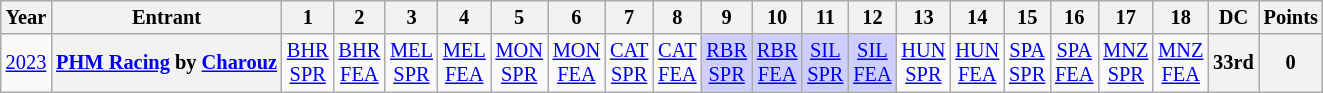<table class="wikitable" style="text-align:center; font-size:85%">
<tr>
<th>Year</th>
<th>Entrant</th>
<th>1</th>
<th>2</th>
<th>3</th>
<th>4</th>
<th>5</th>
<th>6</th>
<th>7</th>
<th>8</th>
<th>9</th>
<th>10</th>
<th>11</th>
<th>12</th>
<th>13</th>
<th>14</th>
<th>15</th>
<th>16</th>
<th>17</th>
<th>18</th>
<th>DC</th>
<th>Points</th>
</tr>
<tr>
<td><a href='#'>2023</a></td>
<th nowrap><a href='#'>PHM Racing</a> by <a href='#'>Charouz</a></th>
<td style="background:#;"><a href='#'>BHR<br>SPR</a></td>
<td style="background:#;"><a href='#'>BHR<br>FEA</a></td>
<td style="background:#;"><a href='#'>MEL<br>SPR</a></td>
<td style="background:#;"><a href='#'>MEL<br>FEA</a></td>
<td style="background:#;"><a href='#'>MON<br>SPR</a></td>
<td style="background:#;"><a href='#'>MON<br>FEA</a></td>
<td style="background:#;"><a href='#'>CAT<br>SPR</a></td>
<td style="background:#;"><a href='#'>CAT<br>FEA</a></td>
<td style="background:#CFCFFF;"><a href='#'>RBR<br>SPR</a><br></td>
<td style="background:#CFCFFF;"><a href='#'>RBR<br>FEA</a><br></td>
<td style="background:#CFCFFF;"><a href='#'>SIL<br>SPR</a><br></td>
<td style="background:#CFCFFF;"><a href='#'>SIL<br>FEA</a><br></td>
<td style="background:#;"><a href='#'>HUN<br>SPR</a></td>
<td style="background:#;"><a href='#'>HUN<br>FEA</a></td>
<td style="background:#;"><a href='#'>SPA<br>SPR</a></td>
<td style="background:#;"><a href='#'>SPA<br>FEA</a></td>
<td style="background:#;"><a href='#'>MNZ<br>SPR</a></td>
<td style="background:#;"><a href='#'>MNZ<br>FEA</a></td>
<th>33rd</th>
<th>0</th>
</tr>
</table>
